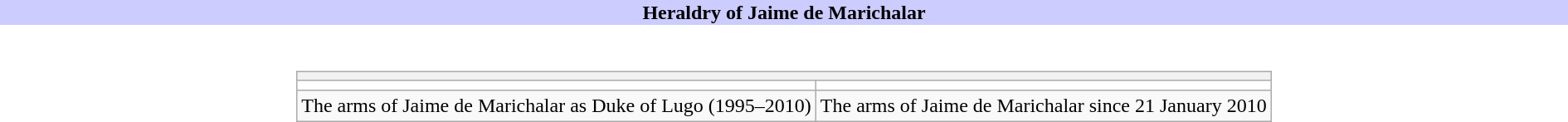<table class="toccolours collapsible collapsed" width=100% align="center">
<tr>
<th style="background:#ccccff;">Heraldry of Jaime de Marichalar</th>
</tr>
<tr>
<td><br><table class="wikitable"  style="margin:1em auto;">
<tr>
<th class="hintergrundfarbe8" colspan="4"></th>
</tr>
<tr align="center" bgcolor="#FFFFFF">
<td></td>
<td></td>
</tr>
<tr class="hintergrundfarbe8" align="center">
<td>The arms of Jaime de Marichalar as Duke of Lugo (1995–2010)</td>
<td>The arms of Jaime de Marichalar since 21 January 2010</td>
</tr>
</table>
</td>
</tr>
</table>
